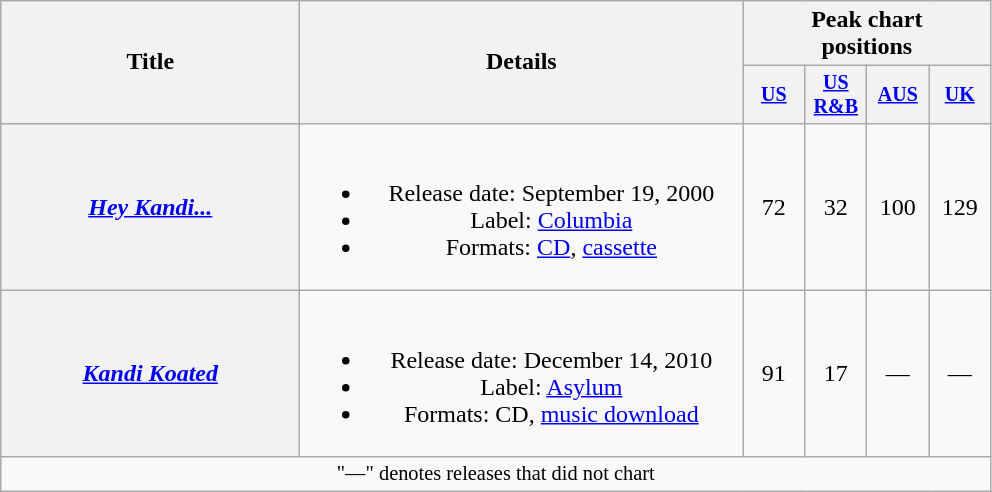<table class="wikitable plainrowheaders" style="text-align:center;">
<tr>
<th rowspan="2" style="width:12em;">Title</th>
<th rowspan="2" style="width:18em;">Details</th>
<th colspan="4">Peak chart<br>positions</th>
</tr>
<tr style="font-size:smaller;">
<th width="35"><a href='#'>US</a><br></th>
<th width="35"><a href='#'>US<br>R&B</a><br></th>
<th width="35"><a href='#'>AUS</a><br></th>
<th width="35"><a href='#'>UK</a><br></th>
</tr>
<tr>
<th scope="row"><em><a href='#'>Hey Kandi...</a></em></th>
<td><br><ul><li>Release date: September 19, 2000</li><li>Label: <a href='#'>Columbia</a></li><li>Formats: <a href='#'>CD</a>, <a href='#'>cassette</a></li></ul></td>
<td>72</td>
<td>32</td>
<td>100</td>
<td>129</td>
</tr>
<tr>
<th scope="row"><em><a href='#'>Kandi Koated</a></em></th>
<td><br><ul><li>Release date: December 14, 2010</li><li>Label: <a href='#'>Asylum</a></li><li>Formats: CD, <a href='#'>music download</a></li></ul></td>
<td>91</td>
<td>17</td>
<td>—</td>
<td>—</td>
</tr>
<tr>
<td colspan="10" style="font-size:85%">"—" denotes releases that did not chart</td>
</tr>
</table>
